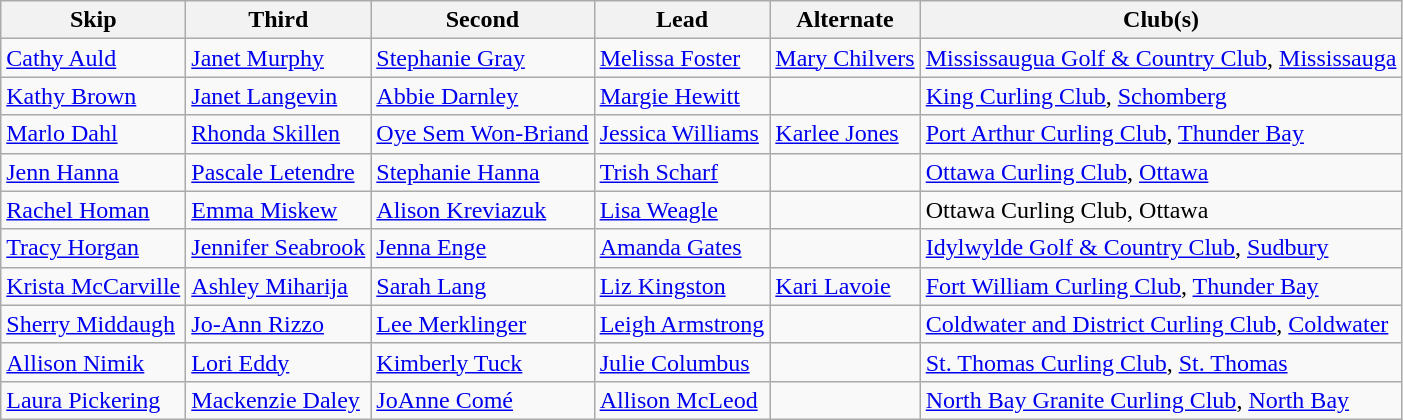<table class="wikitable">
<tr>
<th>Skip</th>
<th>Third</th>
<th>Second</th>
<th>Lead</th>
<th>Alternate</th>
<th>Club(s)</th>
</tr>
<tr>
<td><a href='#'>Cathy Auld</a></td>
<td><a href='#'>Janet Murphy</a></td>
<td><a href='#'>Stephanie Gray</a></td>
<td><a href='#'>Melissa Foster</a></td>
<td><a href='#'>Mary Chilvers</a></td>
<td><a href='#'>Mississaugua Golf & Country Club</a>, <a href='#'>Mississauga</a></td>
</tr>
<tr>
<td><a href='#'>Kathy Brown</a></td>
<td><a href='#'>Janet Langevin</a></td>
<td><a href='#'>Abbie Darnley</a></td>
<td><a href='#'>Margie Hewitt</a></td>
<td></td>
<td><a href='#'>King Curling Club</a>, <a href='#'>Schomberg</a></td>
</tr>
<tr>
<td><a href='#'>Marlo Dahl</a></td>
<td><a href='#'>Rhonda Skillen</a></td>
<td><a href='#'>Oye Sem Won-Briand</a></td>
<td><a href='#'>Jessica Williams</a></td>
<td><a href='#'>Karlee Jones</a></td>
<td><a href='#'>Port Arthur Curling Club</a>, <a href='#'>Thunder Bay</a></td>
</tr>
<tr>
<td><a href='#'>Jenn Hanna</a></td>
<td><a href='#'>Pascale Letendre</a></td>
<td><a href='#'>Stephanie Hanna</a></td>
<td><a href='#'>Trish Scharf</a></td>
<td></td>
<td><a href='#'>Ottawa Curling Club</a>, <a href='#'>Ottawa</a></td>
</tr>
<tr>
<td><a href='#'>Rachel Homan</a></td>
<td><a href='#'>Emma Miskew</a></td>
<td><a href='#'>Alison Kreviazuk</a></td>
<td><a href='#'>Lisa Weagle</a></td>
<td></td>
<td>Ottawa Curling Club, Ottawa</td>
</tr>
<tr>
<td><a href='#'>Tracy Horgan</a></td>
<td><a href='#'>Jennifer Seabrook</a></td>
<td><a href='#'>Jenna Enge</a></td>
<td><a href='#'>Amanda Gates</a></td>
<td></td>
<td><a href='#'>Idylwylde Golf & Country Club</a>, <a href='#'>Sudbury</a></td>
</tr>
<tr>
<td><a href='#'>Krista McCarville</a></td>
<td><a href='#'>Ashley Miharija</a></td>
<td><a href='#'>Sarah Lang</a></td>
<td><a href='#'>Liz Kingston</a></td>
<td><a href='#'>Kari Lavoie</a></td>
<td><a href='#'>Fort William Curling Club</a>, <a href='#'>Thunder Bay</a></td>
</tr>
<tr>
<td><a href='#'>Sherry Middaugh</a></td>
<td><a href='#'>Jo-Ann Rizzo</a></td>
<td><a href='#'>Lee Merklinger</a></td>
<td><a href='#'>Leigh Armstrong</a></td>
<td></td>
<td><a href='#'>Coldwater and District Curling Club</a>, <a href='#'>Coldwater</a></td>
</tr>
<tr>
<td><a href='#'>Allison Nimik</a></td>
<td><a href='#'>Lori Eddy</a></td>
<td><a href='#'>Kimberly Tuck</a></td>
<td><a href='#'>Julie Columbus</a></td>
<td></td>
<td><a href='#'>St. Thomas Curling Club</a>, <a href='#'>St. Thomas</a></td>
</tr>
<tr>
<td><a href='#'>Laura Pickering</a></td>
<td><a href='#'>Mackenzie Daley</a></td>
<td><a href='#'>JoAnne Comé</a></td>
<td><a href='#'>Allison McLeod</a></td>
<td></td>
<td><a href='#'>North Bay Granite Curling Club</a>, <a href='#'>North Bay</a></td>
</tr>
</table>
